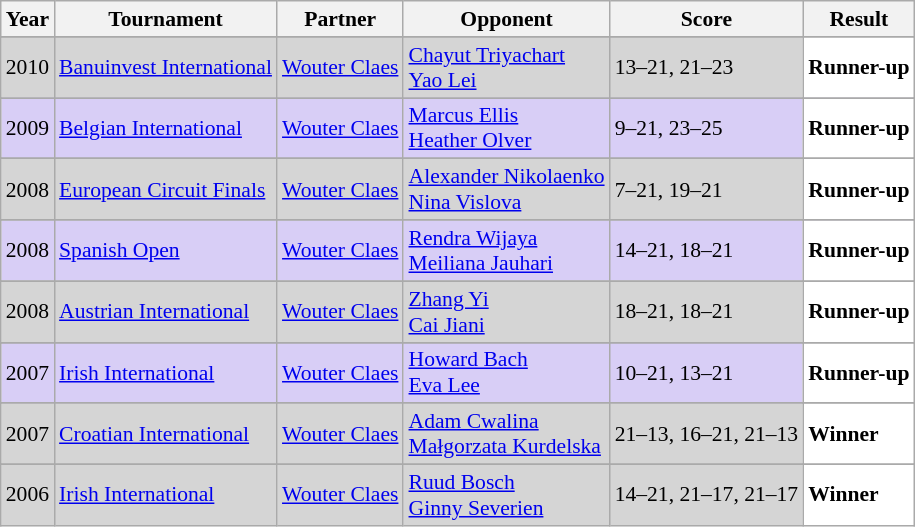<table class="sortable wikitable" style="font-size: 90%;">
<tr>
<th>Year</th>
<th>Tournament</th>
<th>Partner</th>
<th>Opponent</th>
<th>Score</th>
<th>Result</th>
</tr>
<tr>
</tr>
<tr style="background:#D5D5D5">
<td align="center">2010</td>
<td align="left"><a href='#'>Banuinvest International</a></td>
<td align="left"> <a href='#'>Wouter Claes</a></td>
<td align="left"> <a href='#'>Chayut Triyachart</a><br> <a href='#'>Yao Lei</a></td>
<td align="left">13–21, 21–23</td>
<td style="text-align:left; background:white"> <strong>Runner-up</strong></td>
</tr>
<tr>
</tr>
<tr style="background:#D8CEF6">
<td align="center">2009</td>
<td align="left"><a href='#'>Belgian International</a></td>
<td align="left"> <a href='#'>Wouter Claes</a></td>
<td align="left"> <a href='#'>Marcus Ellis</a><br> <a href='#'>Heather Olver</a></td>
<td align="left">9–21, 23–25</td>
<td style="text-align:left; background:white"> <strong>Runner-up</strong></td>
</tr>
<tr>
</tr>
<tr style="background:#D5D5D5">
<td align="center">2008</td>
<td align="left"><a href='#'>European Circuit Finals</a></td>
<td align="left"> <a href='#'>Wouter Claes</a></td>
<td align="left"> <a href='#'>Alexander Nikolaenko</a><br> <a href='#'>Nina Vislova</a></td>
<td align="left">7–21, 19–21</td>
<td style="text-align:left; background:white"> <strong>Runner-up</strong></td>
</tr>
<tr>
</tr>
<tr style="background:#D8CEF6">
<td align="center">2008</td>
<td align="left"><a href='#'>Spanish Open</a></td>
<td align="left"> <a href='#'>Wouter Claes</a></td>
<td align="left"> <a href='#'>Rendra Wijaya</a><br> <a href='#'>Meiliana Jauhari</a></td>
<td align="left">14–21, 18–21</td>
<td style="text-align:left; background:white"> <strong>Runner-up</strong></td>
</tr>
<tr>
</tr>
<tr style="background:#D5D5D5">
<td align="center">2008</td>
<td align="left"><a href='#'>Austrian International</a></td>
<td align="left"> <a href='#'>Wouter Claes</a></td>
<td align="left"> <a href='#'>Zhang Yi</a><br> <a href='#'>Cai Jiani</a></td>
<td align="left">18–21, 18–21</td>
<td style="text-align:left; background:white"> <strong>Runner-up</strong></td>
</tr>
<tr>
</tr>
<tr style="background:#D8CEF6">
<td align="center">2007</td>
<td align="left"><a href='#'>Irish International</a></td>
<td align="left"> <a href='#'>Wouter Claes</a></td>
<td align="left"> <a href='#'>Howard Bach</a><br> <a href='#'>Eva Lee</a></td>
<td align="left">10–21, 13–21</td>
<td style="text-align:left; background:white"> <strong>Runner-up</strong></td>
</tr>
<tr>
</tr>
<tr style="background:#D5D5D5">
<td align="center">2007</td>
<td align="left"><a href='#'>Croatian International</a></td>
<td align="left"> <a href='#'>Wouter Claes</a></td>
<td align="left"> <a href='#'>Adam Cwalina</a><br> <a href='#'>Małgorzata Kurdelska</a></td>
<td align="left">21–13, 16–21, 21–13</td>
<td style="text-align:left; background:white"> <strong>Winner</strong></td>
</tr>
<tr>
</tr>
<tr style="background:#D5D5D5">
<td align="center">2006</td>
<td align="left"><a href='#'>Irish International</a></td>
<td align="left"> <a href='#'>Wouter Claes</a></td>
<td align="left"> <a href='#'>Ruud Bosch</a><br> <a href='#'>Ginny Severien</a></td>
<td align="left">14–21, 21–17, 21–17</td>
<td style="text-align:left; background:white"> <strong>Winner</strong></td>
</tr>
</table>
